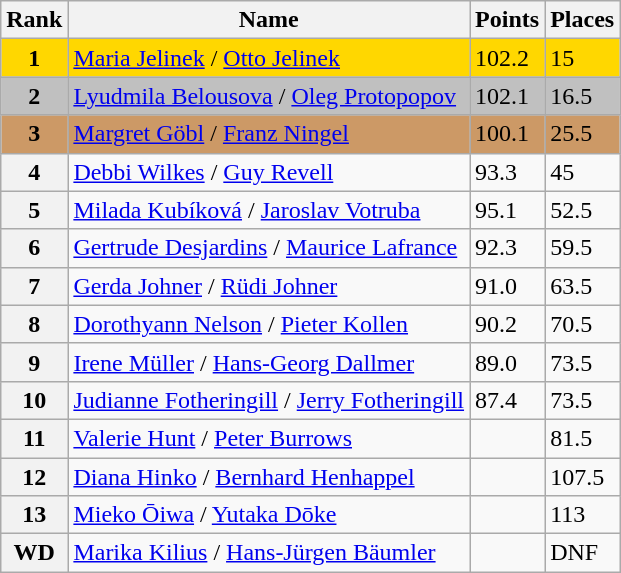<table class="wikitable">
<tr>
<th>Rank</th>
<th>Name</th>
<th>Points</th>
<th>Places</th>
</tr>
<tr bgcolor=gold>
<td align=center><strong>1</strong></td>
<td> <a href='#'>Maria Jelinek</a> / <a href='#'>Otto Jelinek</a></td>
<td>102.2</td>
<td>15</td>
</tr>
<tr bgcolor=silver>
<td align=center><strong>2</strong></td>
<td> <a href='#'>Lyudmila Belousova</a> / <a href='#'>Oleg Protopopov</a></td>
<td>102.1</td>
<td>16.5</td>
</tr>
<tr bgcolor=cc9966>
<td align=center><strong>3</strong></td>
<td> <a href='#'>Margret Göbl</a> / <a href='#'>Franz Ningel</a></td>
<td>100.1</td>
<td>25.5</td>
</tr>
<tr>
<th>4</th>
<td> <a href='#'>Debbi Wilkes</a> / <a href='#'>Guy Revell</a></td>
<td>93.3</td>
<td>45</td>
</tr>
<tr>
<th>5</th>
<td> <a href='#'>Milada Kubíková</a> / <a href='#'>Jaroslav Votruba</a></td>
<td>95.1</td>
<td>52.5</td>
</tr>
<tr>
<th>6</th>
<td> <a href='#'>Gertrude Desjardins</a> / <a href='#'>Maurice Lafrance</a></td>
<td>92.3</td>
<td>59.5</td>
</tr>
<tr>
<th>7</th>
<td> <a href='#'>Gerda Johner</a> / <a href='#'>Rüdi Johner</a></td>
<td>91.0</td>
<td>63.5</td>
</tr>
<tr>
<th>8</th>
<td> <a href='#'>Dorothyann Nelson</a> / <a href='#'>Pieter Kollen</a></td>
<td>90.2</td>
<td>70.5</td>
</tr>
<tr>
<th>9</th>
<td> <a href='#'>Irene Müller</a> / <a href='#'>Hans-Georg Dallmer</a></td>
<td>89.0</td>
<td>73.5</td>
</tr>
<tr>
<th>10</th>
<td> <a href='#'>Judianne Fotheringill</a> / <a href='#'>Jerry Fotheringill</a></td>
<td>87.4</td>
<td>73.5</td>
</tr>
<tr>
<th>11</th>
<td> <a href='#'>Valerie Hunt</a> / <a href='#'>Peter Burrows</a></td>
<td></td>
<td>81.5</td>
</tr>
<tr>
<th>12</th>
<td> <a href='#'>Diana Hinko</a> / <a href='#'>Bernhard Henhappel</a></td>
<td></td>
<td>107.5</td>
</tr>
<tr>
<th>13</th>
<td> <a href='#'>Mieko Ōiwa</a> / <a href='#'>Yutaka Dōke</a></td>
<td></td>
<td>113</td>
</tr>
<tr>
<th>WD</th>
<td> <a href='#'>Marika Kilius</a> / <a href='#'>Hans-Jürgen Bäumler</a></td>
<td></td>
<td>DNF</td>
</tr>
</table>
